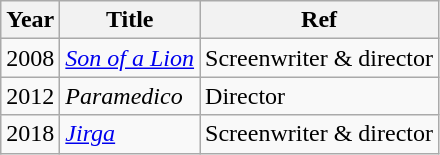<table class="wikitable">
<tr>
<th>Year</th>
<th>Title</th>
<th>Ref</th>
</tr>
<tr>
<td>2008</td>
<td><em><a href='#'>Son of a Lion</a></em></td>
<td>Screenwriter & director</td>
</tr>
<tr>
<td>2012</td>
<td><em>Paramedico</em></td>
<td>Director</td>
</tr>
<tr>
<td>2018</td>
<td><em><a href='#'>Jirga</a></em></td>
<td>Screenwriter & director</td>
</tr>
</table>
